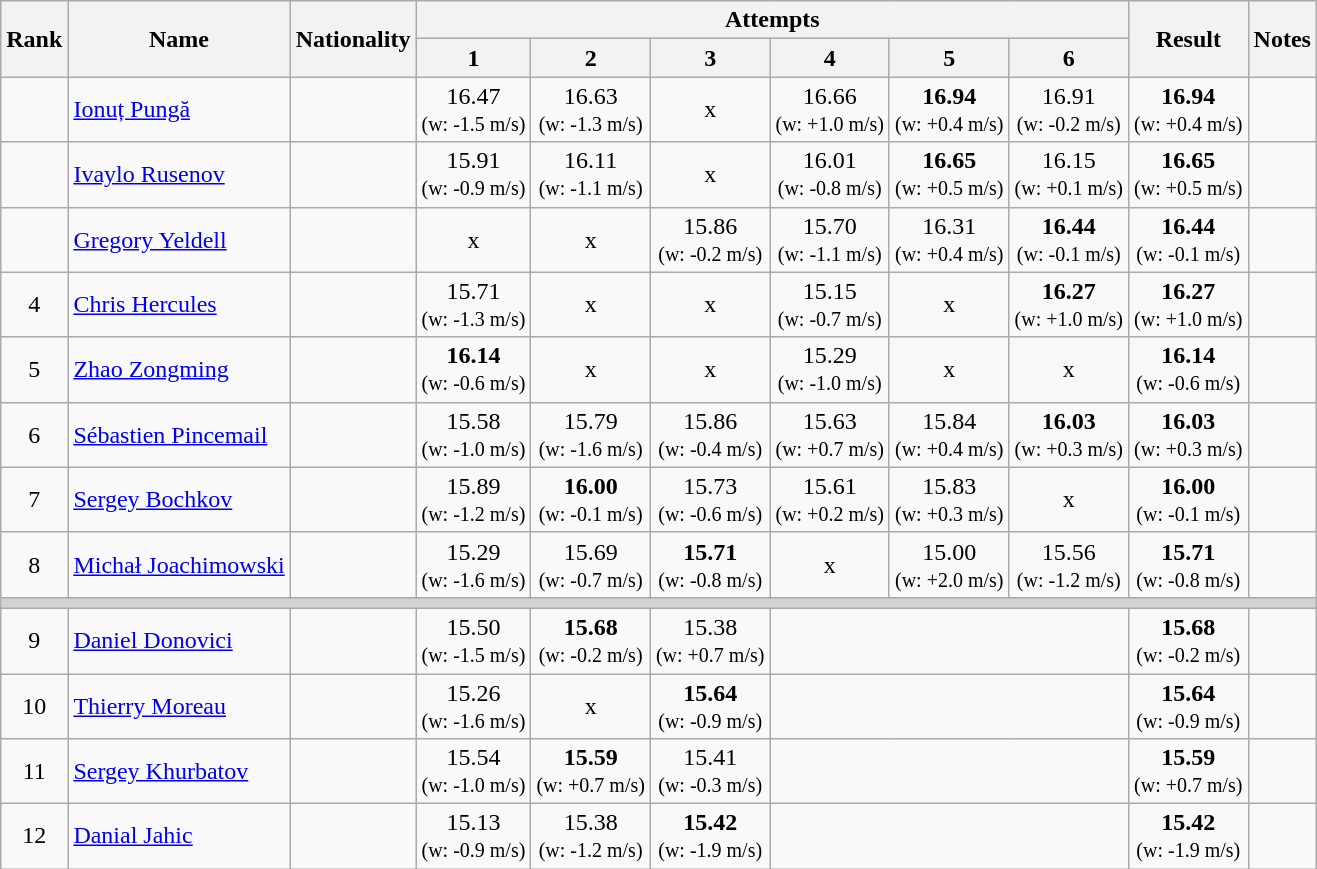<table class="wikitable sortable" style="text-align:center">
<tr>
<th rowspan=2>Rank</th>
<th rowspan=2>Name</th>
<th rowspan=2>Nationality</th>
<th colspan=6>Attempts</th>
<th rowspan=2>Result</th>
<th rowspan=2>Notes</th>
</tr>
<tr>
<th>1</th>
<th>2</th>
<th>3</th>
<th>4</th>
<th>5</th>
<th>6</th>
</tr>
<tr>
<td></td>
<td align=left><a href='#'>Ionuț Pungă</a></td>
<td align=left></td>
<td>16.47<br><small>(w: -1.5 m/s)</small></td>
<td>16.63<br><small>(w: -1.3 m/s)</small></td>
<td>x</td>
<td>16.66<br><small>(w: +1.0 m/s)</small></td>
<td><strong>16.94</strong><br><small>(w: +0.4 m/s)</small></td>
<td>16.91<br><small>(w: -0.2 m/s)</small></td>
<td><strong>16.94</strong> <br><small>(w: +0.4 m/s)</small></td>
<td></td>
</tr>
<tr>
<td></td>
<td align=left><a href='#'>Ivaylo Rusenov</a></td>
<td align=left></td>
<td>15.91<br><small>(w: -0.9 m/s)</small></td>
<td>16.11<br><small>(w: -1.1 m/s)</small></td>
<td>x</td>
<td>16.01<br><small>(w: -0.8 m/s)</small></td>
<td><strong>16.65</strong><br><small>(w: +0.5 m/s)</small></td>
<td>16.15<br><small>(w: +0.1 m/s)</small></td>
<td><strong>16.65</strong> <br><small>(w: +0.5 m/s)</small></td>
<td></td>
</tr>
<tr>
<td></td>
<td align=left><a href='#'>Gregory Yeldell</a></td>
<td align=left></td>
<td>x</td>
<td>x</td>
<td>15.86<br><small>(w: -0.2 m/s)</small></td>
<td>15.70<br><small>(w: -1.1 m/s)</small></td>
<td>16.31<br><small>(w: +0.4 m/s)</small></td>
<td><strong>16.44</strong><br><small>(w: -0.1 m/s)</small></td>
<td><strong>16.44</strong> <br><small>(w: -0.1 m/s)</small></td>
<td></td>
</tr>
<tr>
<td>4</td>
<td align=left><a href='#'>Chris Hercules</a></td>
<td align=left></td>
<td>15.71<br><small>(w: -1.3 m/s)</small></td>
<td>x</td>
<td>x</td>
<td>15.15<br><small>(w: -0.7 m/s)</small></td>
<td>x</td>
<td><strong>16.27</strong><br><small>(w: +1.0 m/s)</small></td>
<td><strong>16.27</strong> <br><small>(w: +1.0 m/s)</small></td>
<td></td>
</tr>
<tr>
<td>5</td>
<td align=left><a href='#'>Zhao Zongming</a></td>
<td align=left></td>
<td><strong>16.14</strong><br><small>(w: -0.6 m/s)</small></td>
<td>x</td>
<td>x</td>
<td>15.29<br><small>(w: -1.0 m/s)</small></td>
<td>x</td>
<td>x</td>
<td><strong>16.14</strong> <br><small>(w: -0.6 m/s)</small></td>
<td></td>
</tr>
<tr>
<td>6</td>
<td align=left><a href='#'>Sébastien Pincemail</a></td>
<td align=left></td>
<td>15.58<br><small>(w: -1.0 m/s)</small></td>
<td>15.79<br><small>(w: -1.6 m/s)</small></td>
<td>15.86<br><small>(w: -0.4 m/s)</small></td>
<td>15.63<br><small>(w: +0.7 m/s)</small></td>
<td>15.84<br><small>(w: +0.4 m/s)</small></td>
<td><strong>16.03</strong><br><small>(w: +0.3 m/s)</small></td>
<td><strong>16.03</strong> <br><small>(w: +0.3 m/s)</small></td>
<td></td>
</tr>
<tr>
<td>7</td>
<td align=left><a href='#'>Sergey Bochkov</a></td>
<td align=left></td>
<td>15.89<br><small>(w: -1.2 m/s)</small></td>
<td><strong>16.00</strong><br><small>(w: -0.1 m/s)</small></td>
<td>15.73<br><small>(w: -0.6 m/s)</small></td>
<td>15.61<br><small>(w: +0.2 m/s)</small></td>
<td>15.83<br><small>(w: +0.3 m/s)</small></td>
<td>x</td>
<td><strong>16.00</strong> <br><small>(w: -0.1 m/s)</small></td>
<td></td>
</tr>
<tr>
<td>8</td>
<td align=left><a href='#'>Michał Joachimowski</a></td>
<td align=left></td>
<td>15.29<br><small>(w: -1.6 m/s)</small></td>
<td>15.69<br><small>(w: -0.7 m/s)</small></td>
<td><strong>15.71</strong><br><small>(w: -0.8 m/s)</small></td>
<td>x</td>
<td>15.00<br><small>(w: +2.0 m/s)</small></td>
<td>15.56<br><small>(w: -1.2 m/s)</small></td>
<td><strong>15.71</strong> <br><small>(w: -0.8 m/s)</small></td>
<td></td>
</tr>
<tr>
<td colspan=11 bgcolor=lightgray></td>
</tr>
<tr>
<td>9</td>
<td align=left><a href='#'>Daniel Donovici</a></td>
<td align=left></td>
<td>15.50<br><small>(w: -1.5 m/s)</small></td>
<td><strong>15.68</strong><br><small>(w: -0.2 m/s)</small></td>
<td>15.38<br><small>(w: +0.7 m/s)</small></td>
<td colspan=3></td>
<td><strong>15.68</strong> <br><small>(w: -0.2 m/s)</small></td>
<td></td>
</tr>
<tr>
<td>10</td>
<td align=left><a href='#'>Thierry Moreau</a></td>
<td align=left></td>
<td>15.26<br><small>(w: -1.6 m/s)</small></td>
<td>x</td>
<td><strong>15.64</strong><br><small>(w: -0.9 m/s)</small></td>
<td colspan=3></td>
<td><strong>15.64</strong> <br><small>(w: -0.9 m/s)</small></td>
<td></td>
</tr>
<tr>
<td>11</td>
<td align=left><a href='#'>Sergey Khurbatov</a></td>
<td align=left></td>
<td>15.54<br><small>(w: -1.0 m/s)</small></td>
<td><strong>15.59</strong><br><small>(w: +0.7 m/s)</small></td>
<td>15.41<br><small>(w: -0.3 m/s)</small></td>
<td colspan=3></td>
<td><strong>15.59</strong> <br><small>(w: +0.7 m/s)</small></td>
<td></td>
</tr>
<tr>
<td>12</td>
<td align=left><a href='#'>Danial Jahic</a></td>
<td align=left></td>
<td>15.13<br><small>(w: -0.9 m/s)</small></td>
<td>15.38<br><small>(w: -1.2 m/s)</small></td>
<td><strong>15.42</strong><br><small>(w: -1.9 m/s)</small></td>
<td colspan=3></td>
<td><strong>15.42</strong> <br><small>(w: -1.9 m/s)</small></td>
<td></td>
</tr>
</table>
